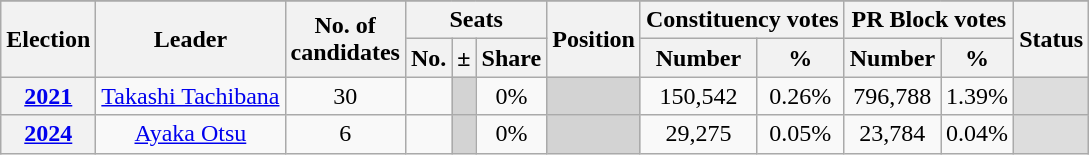<table class="wikitable sortable">
<tr>
</tr>
<tr>
<th rowspan=2>Election</th>
<th rowspan=2>Leader</th>
<th rowspan=2>No. of<br>candidates</th>
<th colspan="3">Seats</th>
<th rowspan=2>Position</th>
<th colspan=2>Constituency votes</th>
<th colspan=2>PR Block votes</th>
<th rowspan=2>Status</th>
</tr>
<tr>
<th>No.</th>
<th>±</th>
<th>Share</th>
<th>Number</th>
<th>%</th>
<th>Number</th>
<th>%</th>
</tr>
<tr style="text-align:center;">
<th><a href='#'>2021</a></th>
<td><a href='#'>Takashi Tachibana</a></td>
<td>30</td>
<td></td>
<td bgcolor="lightgrey"></td>
<td>0%</td>
<td bgcolor="lightgrey"></td>
<td>150,542</td>
<td>0.26%</td>
<td>796,788</td>
<td>1.39%</td>
<td align=center style="background:#ddd;"></td>
</tr>
<tr style="text-align:center;">
<th><a href='#'>2024</a></th>
<td><a href='#'>Ayaka Otsu</a></td>
<td>6</td>
<td></td>
<td bgcolor="lightgrey"></td>
<td>0%</td>
<td bgcolor="lightgrey"></td>
<td>29,275</td>
<td>0.05%</td>
<td>23,784</td>
<td>0.04%</td>
<td align=center style="background:#ddd;"></td>
</tr>
</table>
